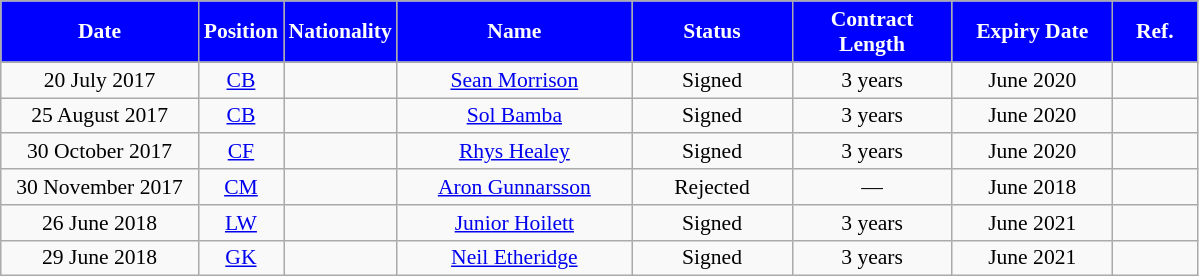<table class="wikitable"  style="text-align:center; font-size:90%; ">
<tr>
<th style="background:#0000FF; color:white; width:125px;">Date</th>
<th style="background:#0000FF; color:white; width:50px;">Position</th>
<th style="background:#0000FF; color:white; width:50px;">Nationality</th>
<th style="background:#0000FF; color:white; width:150px;">Name</th>
<th style="background:#0000FF; color:white; width:100px;">Status</th>
<th style="background:#0000FF; color:white; width:100px;">Contract Length</th>
<th style="background:#0000FF; color:white; width:100px;">Expiry Date</th>
<th style="background:#0000FF; color:white; width:50px;">Ref.</th>
</tr>
<tr>
<td>20 July 2017</td>
<td><a href='#'>CB</a></td>
<td></td>
<td><a href='#'>Sean Morrison</a></td>
<td>Signed</td>
<td>3 years</td>
<td>June 2020</td>
<td></td>
</tr>
<tr>
<td>25 August 2017</td>
<td><a href='#'>CB</a></td>
<td></td>
<td><a href='#'>Sol Bamba</a></td>
<td>Signed</td>
<td>3 years</td>
<td>June 2020</td>
<td></td>
</tr>
<tr>
<td>30 October 2017</td>
<td><a href='#'>CF</a></td>
<td></td>
<td><a href='#'>Rhys Healey</a></td>
<td>Signed</td>
<td>3 years</td>
<td>June 2020</td>
<td></td>
</tr>
<tr>
<td>30 November 2017</td>
<td><a href='#'>CM</a></td>
<td></td>
<td><a href='#'>Aron Gunnarsson</a></td>
<td>Rejected</td>
<td>—</td>
<td>June 2018</td>
<td></td>
</tr>
<tr>
<td>26 June 2018</td>
<td><a href='#'>LW</a></td>
<td></td>
<td><a href='#'>Junior Hoilett</a></td>
<td>Signed</td>
<td>3 years</td>
<td>June 2021</td>
<td></td>
</tr>
<tr>
<td>29 June 2018</td>
<td><a href='#'>GK</a></td>
<td></td>
<td><a href='#'>Neil Etheridge</a></td>
<td>Signed</td>
<td>3 years</td>
<td>June 2021</td>
<td></td>
</tr>
</table>
